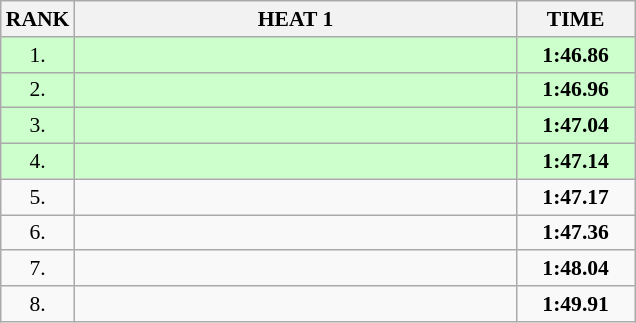<table class="wikitable" style="border-collapse: collapse; font-size: 90%;">
<tr>
<th>RANK</th>
<th style="width: 20em">HEAT 1</th>
<th style="width: 5em">TIME</th>
</tr>
<tr style="background:#ccffcc;">
<td align="center">1.</td>
<td></td>
<td align="center"><strong>1:46.86</strong></td>
</tr>
<tr style="background:#ccffcc;">
<td align="center">2.</td>
<td></td>
<td align="center"><strong>1:46.96</strong></td>
</tr>
<tr style="background:#ccffcc;">
<td align="center">3.</td>
<td></td>
<td align="center"><strong>1:47.04</strong></td>
</tr>
<tr style="background:#ccffcc;">
<td align="center">4.</td>
<td></td>
<td align="center"><strong>1:47.14</strong></td>
</tr>
<tr>
<td align="center">5.</td>
<td></td>
<td align="center"><strong>1:47.17</strong></td>
</tr>
<tr>
<td align="center">6.</td>
<td></td>
<td align="center"><strong>1:47.36</strong></td>
</tr>
<tr>
<td align="center">7.</td>
<td></td>
<td align="center"><strong>1:48.04</strong></td>
</tr>
<tr>
<td align="center">8.</td>
<td></td>
<td align="center"><strong>1:49.91</strong></td>
</tr>
</table>
